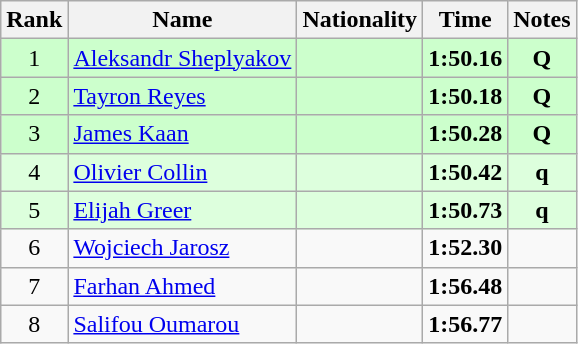<table class="wikitable sortable" style="text-align:center">
<tr>
<th>Rank</th>
<th>Name</th>
<th>Nationality</th>
<th>Time</th>
<th>Notes</th>
</tr>
<tr bgcolor=ccffcc>
<td>1</td>
<td align=left><a href='#'>Aleksandr Sheplyakov</a></td>
<td align=left></td>
<td><strong>1:50.16</strong></td>
<td><strong>Q</strong></td>
</tr>
<tr bgcolor=ccffcc>
<td>2</td>
<td align=left><a href='#'>Tayron Reyes</a></td>
<td align=left></td>
<td><strong>1:50.18</strong></td>
<td><strong>Q</strong></td>
</tr>
<tr bgcolor=ccffcc>
<td>3</td>
<td align=left><a href='#'>James Kaan</a></td>
<td align=left></td>
<td><strong>1:50.28</strong></td>
<td><strong>Q</strong></td>
</tr>
<tr bgcolor=ddffdd>
<td>4</td>
<td align=left><a href='#'>Olivier Collin</a></td>
<td align=left></td>
<td><strong>1:50.42</strong></td>
<td><strong>q</strong></td>
</tr>
<tr bgcolor=ddffdd>
<td>5</td>
<td align=left><a href='#'>Elijah Greer</a></td>
<td align=left></td>
<td><strong>1:50.73</strong></td>
<td><strong>q</strong></td>
</tr>
<tr>
<td>6</td>
<td align=left><a href='#'>Wojciech Jarosz</a></td>
<td align=left></td>
<td><strong>1:52.30</strong></td>
<td></td>
</tr>
<tr>
<td>7</td>
<td align=left><a href='#'>Farhan Ahmed</a></td>
<td align=left></td>
<td><strong>1:56.48</strong></td>
<td></td>
</tr>
<tr>
<td>8</td>
<td align=left><a href='#'>Salifou Oumarou</a></td>
<td align=left></td>
<td><strong>1:56.77</strong></td>
<td></td>
</tr>
</table>
